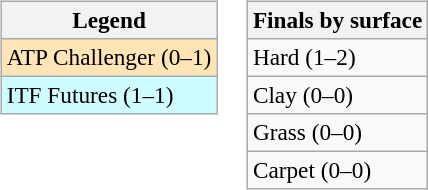<table>
<tr valign=top>
<td><br><table class=wikitable style=font-size:97%>
<tr>
<th>Legend</th>
</tr>
<tr bgcolor=moccasin>
<td>ATP Challenger (0–1)</td>
</tr>
<tr bgcolor=cffcff>
<td>ITF Futures (1–1)</td>
</tr>
</table>
</td>
<td><br><table class=wikitable style=font-size:97%>
<tr>
<th>Finals by surface</th>
</tr>
<tr>
<td>Hard (1–2)</td>
</tr>
<tr>
<td>Clay (0–0)</td>
</tr>
<tr>
<td>Grass (0–0)</td>
</tr>
<tr>
<td>Carpet (0–0)</td>
</tr>
</table>
</td>
</tr>
</table>
